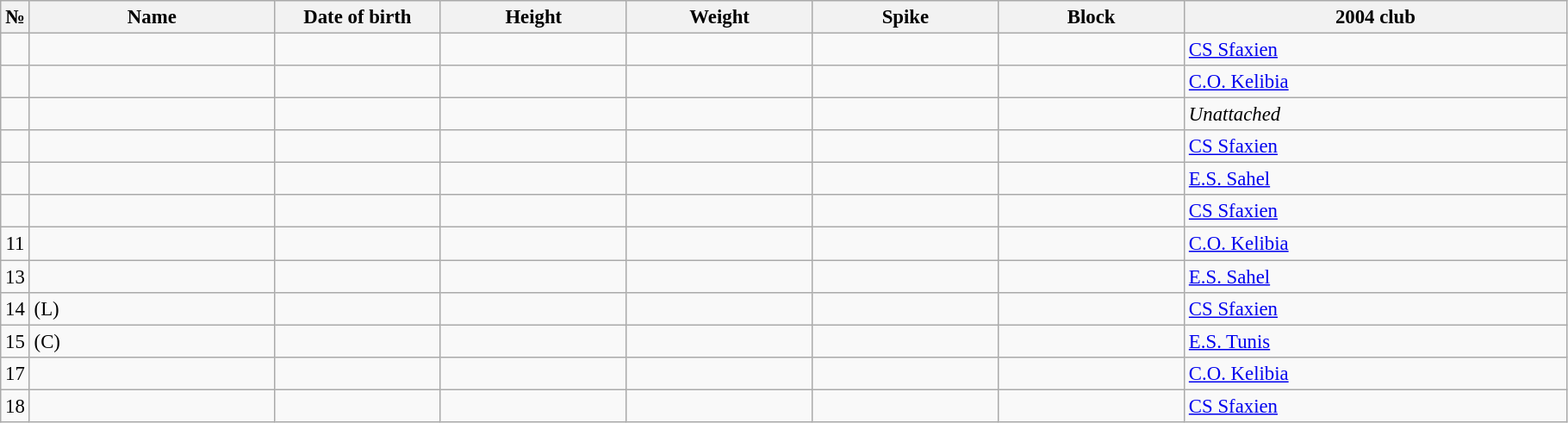<table class="wikitable sortable" style="font-size:95%; text-align:center;">
<tr>
<th>№</th>
<th style="width:12em">Name</th>
<th style="width:8em">Date of birth</th>
<th style="width:9em">Height</th>
<th style="width:9em">Weight</th>
<th style="width:9em">Spike</th>
<th style="width:9em">Block</th>
<th style="width:19em">2004 club</th>
</tr>
<tr>
<td></td>
<td style="text-align:left;"></td>
<td style="text-align:right;"></td>
<td></td>
<td></td>
<td></td>
<td></td>
<td style="text-align:left;"> <a href='#'>CS Sfaxien</a></td>
</tr>
<tr>
<td></td>
<td style="text-align:left;"></td>
<td style="text-align:right;"></td>
<td></td>
<td></td>
<td></td>
<td></td>
<td style="text-align:left;"> <a href='#'>C.O. Kelibia</a></td>
</tr>
<tr>
<td></td>
<td style="text-align:left;"></td>
<td style="text-align:right;"></td>
<td></td>
<td></td>
<td></td>
<td></td>
<td style="text-align:left;"><em>Unattached</em></td>
</tr>
<tr>
<td></td>
<td style="text-align:left;"></td>
<td style="text-align:right;"></td>
<td></td>
<td></td>
<td></td>
<td></td>
<td style="text-align:left;"> <a href='#'>CS Sfaxien</a></td>
</tr>
<tr>
<td></td>
<td style="text-align:left;"></td>
<td style="text-align:right;"></td>
<td></td>
<td></td>
<td></td>
<td></td>
<td style="text-align:left;"> <a href='#'>E.S. Sahel</a></td>
</tr>
<tr>
<td></td>
<td style="text-align:left;"></td>
<td style="text-align:right;"></td>
<td></td>
<td></td>
<td></td>
<td></td>
<td style="text-align:left;"> <a href='#'>CS Sfaxien</a></td>
</tr>
<tr>
<td>11</td>
<td style="text-align:left;"></td>
<td style="text-align:right;"></td>
<td></td>
<td></td>
<td></td>
<td></td>
<td style="text-align:left;"> <a href='#'>C.O. Kelibia</a></td>
</tr>
<tr>
<td>13</td>
<td style="text-align:left;"></td>
<td style="text-align:right;"></td>
<td></td>
<td></td>
<td></td>
<td></td>
<td style="text-align:left;"> <a href='#'>E.S. Sahel</a></td>
</tr>
<tr>
<td>14</td>
<td style="text-align:left;"> (L)</td>
<td style="text-align:right;"></td>
<td></td>
<td></td>
<td></td>
<td></td>
<td style="text-align:left;"> <a href='#'>CS Sfaxien</a></td>
</tr>
<tr>
<td>15</td>
<td style="text-align:left;"> (C)</td>
<td style="text-align:right;"></td>
<td></td>
<td></td>
<td></td>
<td></td>
<td style="text-align:left;"> <a href='#'>E.S. Tunis</a></td>
</tr>
<tr>
<td>17</td>
<td style="text-align:left;"></td>
<td style="text-align:right;"></td>
<td></td>
<td></td>
<td></td>
<td></td>
<td style="text-align:left;"> <a href='#'>C.O. Kelibia</a></td>
</tr>
<tr>
<td>18</td>
<td style="text-align:left;"></td>
<td style="text-align:right;"></td>
<td></td>
<td></td>
<td></td>
<td></td>
<td style="text-align:left;"> <a href='#'>CS Sfaxien</a></td>
</tr>
</table>
